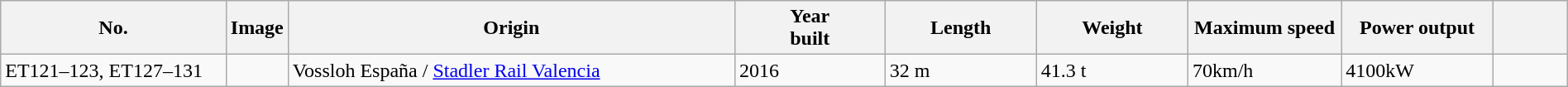<table class="wikitable" width=100%>
<tr>
<th width=15%>No.</th>
<th class="unsortable">Image</th>
<th width=30%>Origin</th>
<th width=10%>Year<br>built</th>
<th width=10%>Length</th>
<th width=10%>Weight</th>
<th width=10%>Maximum speed</th>
<th width=10%>Power output</th>
<th width=5%></th>
</tr>
<tr>
<td>ET121–123, ET127–131</td>
<td></td>
<td>Vossloh España / <a href='#'>Stadler Rail Valencia</a></td>
<td>2016</td>
<td>32 m</td>
<td>41.3 t</td>
<td>70km/h</td>
<td>4100kW</td>
<td></td>
</tr>
</table>
